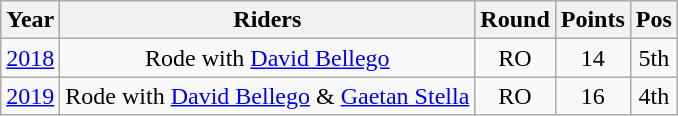<table class="wikitable" style="text-align:center;">
<tr>
<th>Year</th>
<th>Riders</th>
<th>Round</th>
<th>Points</th>
<th>Pos</th>
</tr>
<tr>
<td><a href='#'>2018</a></td>
<td>Rode with <a href='#'>David Bellego</a></td>
<td>RO</td>
<td>14</td>
<td>5th</td>
</tr>
<tr>
<td><a href='#'>2019</a></td>
<td>Rode with <a href='#'>David Bellego</a> & <a href='#'>Gaetan Stella</a></td>
<td>RO</td>
<td>16</td>
<td>4th</td>
</tr>
</table>
